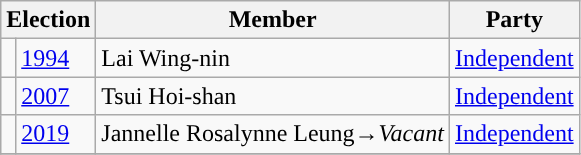<table class="wikitable">
<tr>
<th colspan="2">Election</th>
<th>Member</th>
<th>Party</th>
</tr>
<tr>
<td style="background-color: "></td>
<td><a href='#'>1994</a></td>
<td>Lai Wing-nin</td>
<td><a href='#'>Independent</a></td>
</tr>
<tr>
<td style="background-color: "></td>
<td><a href='#'>2007</a></td>
<td>Tsui Hoi-shan</td>
<td><a href='#'>Independent</a></td>
</tr>
<tr>
<td style="background-color: "></td>
<td><a href='#'>2019</a></td>
<td>Jannelle Rosalynne Leung→<em>Vacant</em> </td>
<td><a href='#'>Independent</a></td>
</tr>
<tr>
</tr>
</table>
